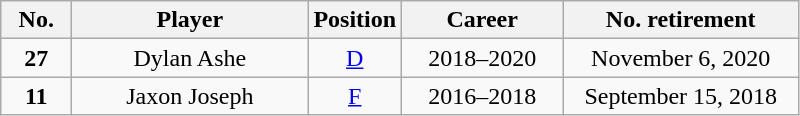<table class="wikitable sortable" style="text-align:center">
<tr>
<th style="width:40px;">No.</th>
<th style="width:150px;">Player</th>
<th style="width:40px;">Position</th>
<th style="width:100px;">Career</th>
<th style="width:150px;">No. retirement</th>
</tr>
<tr>
<td><strong>27</strong></td>
<td>Dylan Ashe</td>
<td><a href='#'>D</a></td>
<td>2018–2020</td>
<td>November 6, 2020</td>
</tr>
<tr>
<td><strong>11</strong></td>
<td>Jaxon Joseph</td>
<td><a href='#'>F</a></td>
<td>2016–2018</td>
<td>September 15, 2018</td>
</tr>
</table>
